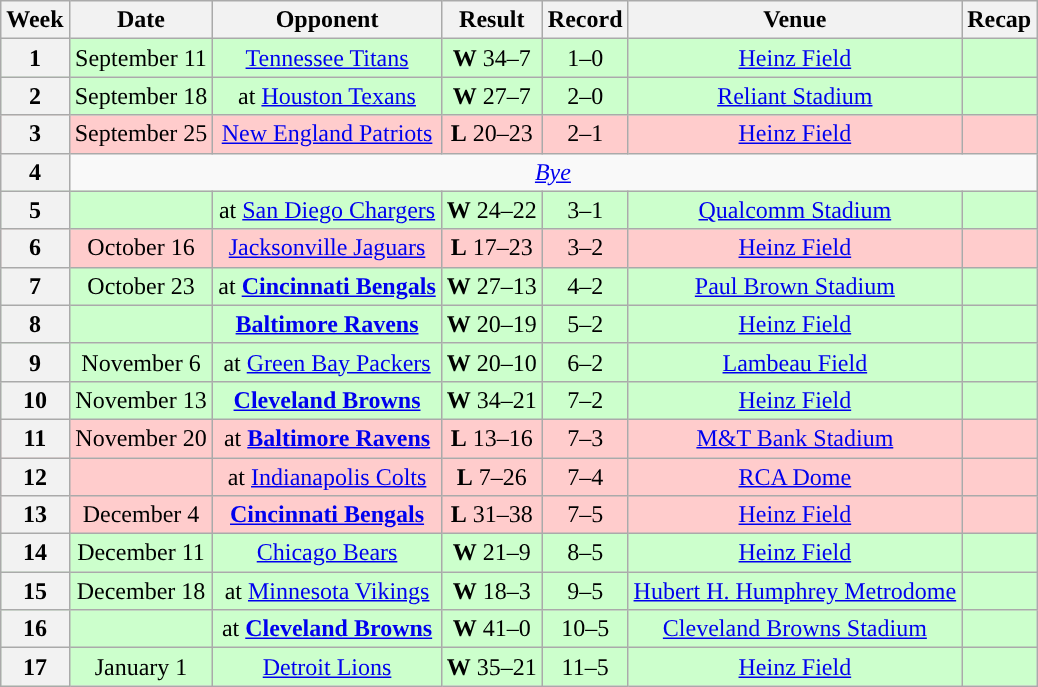<table class="wikitable" style="text-align:center">
<tr>
<th>Week</th>
<th>Date</th>
<th>Opponent</th>
<th>Result</th>
<th>Record</th>
<th>Venue</th>
<th>Recap</th>
</tr>
<tr style="background: #cfc;">
<th>1</th>
<td>September 11</td>
<td><a href='#'>Tennessee Titans</a></td>
<td><strong>W</strong> 34–7</td>
<td>1–0</td>
<td><a href='#'>Heinz Field</a></td>
<td></td>
</tr>
<tr style="background: #cfc;">
<th>2</th>
<td>September 18</td>
<td>at <a href='#'>Houston Texans</a></td>
<td><strong>W</strong> 27–7</td>
<td>2–0</td>
<td><a href='#'>Reliant Stadium</a></td>
<td></td>
</tr>
<tr style="background:#fcc;">
<th>3</th>
<td>September 25</td>
<td><a href='#'>New England Patriots</a></td>
<td><strong>L</strong> 20–23</td>
<td>2–1</td>
<td><a href='#'>Heinz Field</a></td>
<td></td>
</tr>
<tr>
<th>4</th>
<td colspan="8" align="center"><em><a href='#'>Bye</a></em></td>
</tr>
<tr style="background: #cfc;">
<th>5</th>
<td></td>
<td>at <a href='#'>San Diego Chargers</a></td>
<td><strong>W</strong> 24–22</td>
<td>3–1</td>
<td><a href='#'>Qualcomm Stadium</a></td>
<td></td>
</tr>
<tr style="background:#fcc;">
<th>6</th>
<td>October 16</td>
<td><a href='#'>Jacksonville Jaguars</a></td>
<td><strong>L</strong> 17–23 </td>
<td>3–2</td>
<td><a href='#'>Heinz Field</a></td>
<td></td>
</tr>
<tr style="background: #cfc;">
<th>7</th>
<td>October 23</td>
<td>at <strong><a href='#'>Cincinnati Bengals</a></strong></td>
<td><strong>W</strong> 27–13</td>
<td>4–2</td>
<td><a href='#'>Paul Brown Stadium</a></td>
<td></td>
</tr>
<tr style="background: #cfc;">
<th>8</th>
<td></td>
<td><strong><a href='#'>Baltimore Ravens</a></strong></td>
<td><strong>W</strong> 20–19</td>
<td>5–2</td>
<td><a href='#'>Heinz Field</a></td>
<td></td>
</tr>
<tr style="background: #cfc;">
<th>9</th>
<td>November 6</td>
<td>at <a href='#'>Green Bay Packers</a></td>
<td><strong>W</strong> 20–10</td>
<td>6–2</td>
<td><a href='#'>Lambeau Field</a></td>
<td></td>
</tr>
<tr style="background: #cfc;">
<th>10</th>
<td>November 13</td>
<td><strong><a href='#'>Cleveland Browns</a></strong></td>
<td><strong>W</strong> 34–21</td>
<td>7–2</td>
<td><a href='#'>Heinz Field</a></td>
<td></td>
</tr>
<tr style="background:#fcc;">
<th>11</th>
<td>November 20</td>
<td>at <strong><a href='#'>Baltimore Ravens</a></strong></td>
<td><strong>L</strong> 13–16 </td>
<td>7–3</td>
<td><a href='#'>M&T Bank Stadium</a></td>
<td></td>
</tr>
<tr style="background:#fcc;">
<th>12</th>
<td></td>
<td>at <a href='#'>Indianapolis Colts</a></td>
<td><strong>L</strong> 7–26</td>
<td>7–4</td>
<td><a href='#'>RCA Dome</a></td>
<td></td>
</tr>
<tr style="background:#fcc;">
<th>13</th>
<td>December 4</td>
<td><strong><a href='#'>Cincinnati Bengals</a></strong></td>
<td><strong>L</strong> 31–38</td>
<td>7–5</td>
<td><a href='#'>Heinz Field</a></td>
<td></td>
</tr>
<tr style="background: #cfc;">
<th>14</th>
<td>December 11</td>
<td><a href='#'>Chicago Bears</a></td>
<td><strong>W</strong> 21–9</td>
<td>8–5</td>
<td><a href='#'>Heinz Field</a></td>
<td></td>
</tr>
<tr style="background: #cfc;">
<th>15</th>
<td>December 18</td>
<td>at <a href='#'>Minnesota Vikings</a></td>
<td><strong>W</strong> 18–3</td>
<td>9–5</td>
<td><a href='#'>Hubert H. Humphrey Metrodome</a></td>
<td></td>
</tr>
<tr style="background: #cfc;">
<th>16</th>
<td></td>
<td>at <strong><a href='#'>Cleveland Browns</a></strong></td>
<td><strong>W</strong> 41–0</td>
<td>10–5</td>
<td><a href='#'>Cleveland Browns Stadium</a></td>
<td></td>
</tr>
<tr style="background: #cfc;">
<th>17</th>
<td>January 1</td>
<td><a href='#'>Detroit Lions</a></td>
<td><strong>W</strong> 35–21</td>
<td>11–5</td>
<td><a href='#'>Heinz Field</a></td>
<td></td>
</tr>
</table>
